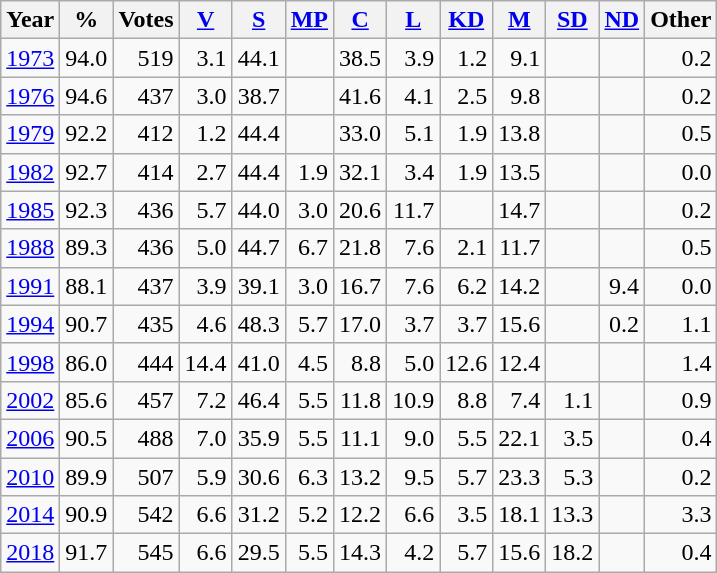<table class="wikitable sortable" style=text-align:right>
<tr>
<th>Year</th>
<th>%</th>
<th>Votes</th>
<th><a href='#'>V</a></th>
<th><a href='#'>S</a></th>
<th><a href='#'>MP</a></th>
<th><a href='#'>C</a></th>
<th><a href='#'>L</a></th>
<th><a href='#'>KD</a></th>
<th><a href='#'>M</a></th>
<th><a href='#'>SD</a></th>
<th><a href='#'>ND</a></th>
<th>Other</th>
</tr>
<tr>
<td align=left><a href='#'>1973</a></td>
<td>94.0</td>
<td>519</td>
<td>3.1</td>
<td>44.1</td>
<td></td>
<td>38.5</td>
<td>3.9</td>
<td>1.2</td>
<td>9.1</td>
<td></td>
<td></td>
<td>0.2</td>
</tr>
<tr>
<td align=left><a href='#'>1976</a></td>
<td>94.6</td>
<td>437</td>
<td>3.0</td>
<td>38.7</td>
<td></td>
<td>41.6</td>
<td>4.1</td>
<td>2.5</td>
<td>9.8</td>
<td></td>
<td></td>
<td>0.2</td>
</tr>
<tr>
<td align=left><a href='#'>1979</a></td>
<td>92.2</td>
<td>412</td>
<td>1.2</td>
<td>44.4</td>
<td></td>
<td>33.0</td>
<td>5.1</td>
<td>1.9</td>
<td>13.8</td>
<td></td>
<td></td>
<td>0.5</td>
</tr>
<tr>
<td align=left><a href='#'>1982</a></td>
<td>92.7</td>
<td>414</td>
<td>2.7</td>
<td>44.4</td>
<td>1.9</td>
<td>32.1</td>
<td>3.4</td>
<td>1.9</td>
<td>13.5</td>
<td></td>
<td></td>
<td>0.0</td>
</tr>
<tr>
<td align=left><a href='#'>1985</a></td>
<td>92.3</td>
<td>436</td>
<td>5.7</td>
<td>44.0</td>
<td>3.0</td>
<td>20.6</td>
<td>11.7</td>
<td></td>
<td>14.7</td>
<td></td>
<td></td>
<td>0.2</td>
</tr>
<tr>
<td align=left><a href='#'>1988</a></td>
<td>89.3</td>
<td>436</td>
<td>5.0</td>
<td>44.7</td>
<td>6.7</td>
<td>21.8</td>
<td>7.6</td>
<td>2.1</td>
<td>11.7</td>
<td></td>
<td></td>
<td>0.5</td>
</tr>
<tr>
<td align=left><a href='#'>1991</a></td>
<td>88.1</td>
<td>437</td>
<td>3.9</td>
<td>39.1</td>
<td>3.0</td>
<td>16.7</td>
<td>7.6</td>
<td>6.2</td>
<td>14.2</td>
<td></td>
<td>9.4</td>
<td>0.0</td>
</tr>
<tr>
<td align=left><a href='#'>1994</a></td>
<td>90.7</td>
<td>435</td>
<td>4.6</td>
<td>48.3</td>
<td>5.7</td>
<td>17.0</td>
<td>3.7</td>
<td>3.7</td>
<td>15.6</td>
<td></td>
<td>0.2</td>
<td>1.1</td>
</tr>
<tr>
<td align=left><a href='#'>1998</a></td>
<td>86.0</td>
<td>444</td>
<td>14.4</td>
<td>41.0</td>
<td>4.5</td>
<td>8.8</td>
<td>5.0</td>
<td>12.6</td>
<td>12.4</td>
<td></td>
<td></td>
<td>1.4</td>
</tr>
<tr>
<td align=left><a href='#'>2002</a></td>
<td>85.6</td>
<td>457</td>
<td>7.2</td>
<td>46.4</td>
<td>5.5</td>
<td>11.8</td>
<td>10.9</td>
<td>8.8</td>
<td>7.4</td>
<td>1.1</td>
<td></td>
<td>0.9</td>
</tr>
<tr>
<td align=left><a href='#'>2006</a></td>
<td>90.5</td>
<td>488</td>
<td>7.0</td>
<td>35.9</td>
<td>5.5</td>
<td>11.1</td>
<td>9.0</td>
<td>5.5</td>
<td>22.1</td>
<td>3.5</td>
<td></td>
<td>0.4</td>
</tr>
<tr>
<td align=left><a href='#'>2010</a></td>
<td>89.9</td>
<td>507</td>
<td>5.9</td>
<td>30.6</td>
<td>6.3</td>
<td>13.2</td>
<td>9.5</td>
<td>5.7</td>
<td>23.3</td>
<td>5.3</td>
<td></td>
<td>0.2</td>
</tr>
<tr>
<td align=left><a href='#'>2014</a></td>
<td>90.9</td>
<td>542</td>
<td>6.6</td>
<td>31.2</td>
<td>5.2</td>
<td>12.2</td>
<td>6.6</td>
<td>3.5</td>
<td>18.1</td>
<td>13.3</td>
<td></td>
<td>3.3</td>
</tr>
<tr>
<td align=left><a href='#'>2018</a></td>
<td>91.7</td>
<td>545</td>
<td>6.6</td>
<td>29.5</td>
<td>5.5</td>
<td>14.3</td>
<td>4.2</td>
<td>5.7</td>
<td>15.6</td>
<td>18.2</td>
<td></td>
<td>0.4</td>
</tr>
</table>
